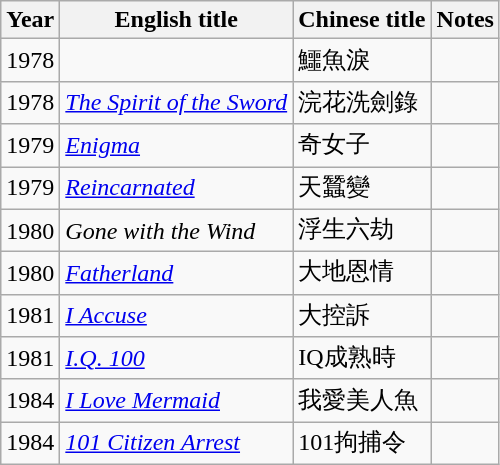<table class="wikitable">
<tr>
<th>Year</th>
<th>English title</th>
<th>Chinese title</th>
<th>Notes</th>
</tr>
<tr>
<td>1978</td>
<td></td>
<td>鱷魚淚</td>
<td></td>
</tr>
<tr>
<td>1978</td>
<td><em><a href='#'>The Spirit of the Sword</a></em></td>
<td>浣花洗劍錄</td>
<td></td>
</tr>
<tr>
<td>1979</td>
<td><em><a href='#'>Enigma</a></em></td>
<td>奇女子</td>
<td></td>
</tr>
<tr>
<td>1979</td>
<td><em><a href='#'>Reincarnated</a></em></td>
<td>天蠶變</td>
<td></td>
</tr>
<tr>
<td>1980</td>
<td><em>Gone with the Wind</em></td>
<td>浮生六劫</td>
<td></td>
</tr>
<tr>
<td>1980</td>
<td><em><a href='#'>Fatherland</a></em></td>
<td>大地恩情</td>
<td></td>
</tr>
<tr>
<td>1981</td>
<td><em><a href='#'>I Accuse</a></em></td>
<td>大控訴</td>
<td></td>
</tr>
<tr>
<td>1981</td>
<td><em><a href='#'>I.Q. 100</a></em></td>
<td>IQ成熟時</td>
<td></td>
</tr>
<tr>
<td>1984</td>
<td><em><a href='#'>I Love Mermaid</a></em></td>
<td>我愛美人魚</td>
<td></td>
</tr>
<tr>
<td>1984</td>
<td><em><a href='#'>101 Citizen Arrest</a></em></td>
<td>101拘捕令</td>
<td></td>
</tr>
</table>
